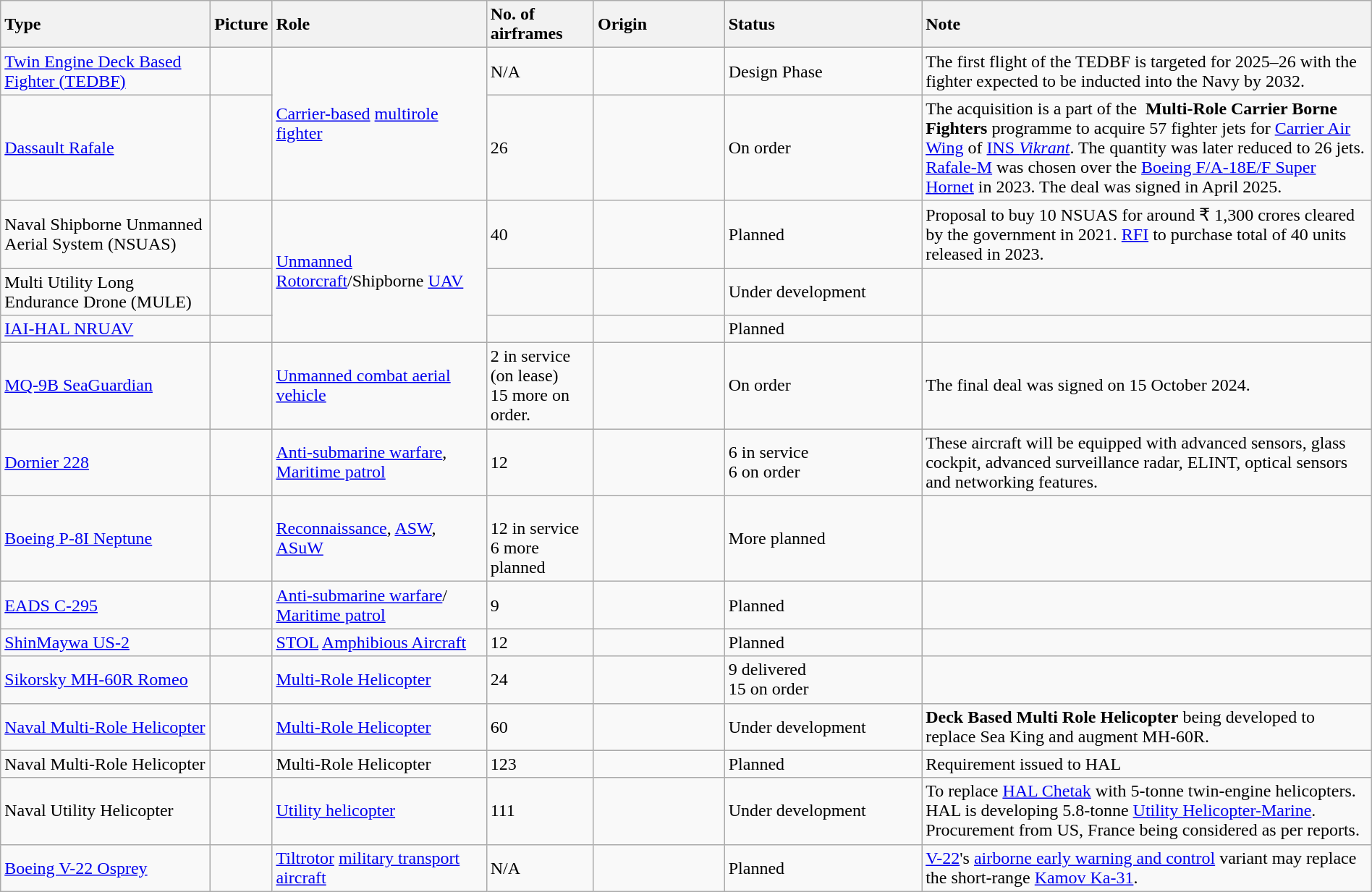<table class="wikitable sortable" style="margin:auto; width:100%;">
<tr>
<th style="text-align:left; width:16%;">Type</th>
<th style="text-align:left; width:0%;">Picture</th>
<th style="text-align:left; width:16%;">Role</th>
<th style="text-align:left; width:8%;">No. of airframes</th>
<th style="text-align:left; width:10%;">Origin</th>
<th style="text-align:left; width:15%;">Status</th>
<th style="text-align:left; width:45%;">Note</th>
</tr>
<tr>
<td><a href='#'>Twin Engine Deck Based Fighter (TEDBF)</a></td>
<td></td>
<td rowspan= "2"><a href='#'>Carrier-based</a> <a href='#'>multirole fighter</a></td>
<td>N/A</td>
<td></td>
<td>Design Phase</td>
<td>The first flight of the TEDBF is targeted for 2025–26 with the fighter expected to be inducted into the Navy by 2032.</td>
</tr>
<tr>
<td><a href='#'>Dassault Rafale</a></td>
<td></td>
<td>26</td>
<td></td>
<td>On order</td>
<td>The acquisition is a part of the  <strong>Multi-Role Carrier Borne Fighters</strong> programme to acquire 57 fighter jets for <a href='#'>Carrier Air Wing</a> of <a href='#'>INS <em>Vikrant</em></a>. The quantity was later reduced to 26 jets. <a href='#'>Rafale-M</a> was chosen over the <a href='#'>Boeing F/A-18E/F Super Hornet</a> in 2023. The deal was signed in April 2025.</td>
</tr>
<tr>
<td>Naval Shipborne Unmanned Aerial System (NSUAS)</td>
<td></td>
<td rowspan="3"><a href='#'>Unmanned</a> <a href='#'>Rotorcraft</a>/Shipborne <a href='#'>UAV</a></td>
<td>40</td>
<td></td>
<td>Planned</td>
<td>Proposal to buy 10 NSUAS for around ₹ 1,300 crores cleared by the government in 2021. <a href='#'>RFI</a> to purchase total of 40 units released in 2023.</td>
</tr>
<tr>
<td>Multi Utility Long Endurance Drone (MULE)</td>
<td></td>
<td></td>
<td></td>
<td>Under development</td>
<td></td>
</tr>
<tr>
<td><a href='#'>IAI-HAL NRUAV</a></td>
<td></td>
<td></td>
<td></td>
<td>Planned</td>
<td></td>
</tr>
<tr>
<td><a href='#'>MQ-9B SeaGuardian</a></td>
<td></td>
<td><a href='#'>Unmanned combat aerial vehicle</a></td>
<td>2 in service (on lease)<br>15 more on order.</td>
<td></td>
<td>On order</td>
<td>The final deal was signed on 15 October 2024.</td>
</tr>
<tr>
<td><a href='#'>Dornier 228</a></td>
<td></td>
<td><a href='#'>Anti-submarine warfare</a>, <a href='#'>Maritime patrol</a></td>
<td>12</td>
<td><br></td>
<td>6 in service<br>6 on order</td>
<td>These aircraft will be equipped with advanced sensors, glass cockpit, advanced surveillance radar, ELINT, optical sensors and networking features.</td>
</tr>
<tr>
<td><a href='#'>Boeing P-8I Neptune</a></td>
<td></td>
<td><a href='#'>Reconnaissance</a>, <a href='#'>ASW</a>, <a href='#'>ASuW</a></td>
<td><br>12 in service<br>6 more planned</td>
<td></td>
<td>More planned</td>
<td></td>
</tr>
<tr>
<td><a href='#'>EADS C-295</a></td>
<td></td>
<td><a href='#'>Anti-submarine warfare</a>/ <a href='#'>Maritime patrol</a></td>
<td>9</td>
<td><br></td>
<td>Planned</td>
<td></td>
</tr>
<tr>
<td><a href='#'>ShinMaywa US-2</a></td>
<td></td>
<td><a href='#'>STOL</a> <a href='#'>Amphibious Aircraft</a></td>
<td>12</td>
<td></td>
<td>Planned</td>
<td></td>
</tr>
<tr>
<td><a href='#'>Sikorsky MH-60R Romeo</a></td>
<td></td>
<td><a href='#'>Multi-Role Helicopter</a></td>
<td>24</td>
<td></td>
<td>9 delivered<br>15 on order</td>
<td></td>
</tr>
<tr>
<td><a href='#'>Naval Multi-Role Helicopter</a></td>
<td></td>
<td><a href='#'>Multi-Role Helicopter</a></td>
<td>60</td>
<td></td>
<td>Under development</td>
<td><strong>Deck Based Multi Role Helicopter</strong> being developed to replace Sea King and augment MH-60R.</td>
</tr>
<tr>
<td>Naval Multi-Role Helicopter</td>
<td></td>
<td>Multi-Role Helicopter</td>
<td>123</td>
<td></td>
<td>Planned</td>
<td>Requirement issued to HAL</td>
</tr>
<tr>
<td>Naval Utility Helicopter</td>
<td></td>
<td><a href='#'>Utility helicopter</a></td>
<td>111</td>
<td></td>
<td>Under development</td>
<td>To replace <a href='#'>HAL Chetak</a> with 5-tonne twin-engine helicopters. HAL is developing 5.8-tonne <a href='#'>Utility Helicopter-Marine</a>. Procurement from US, France being considered as per reports.</td>
</tr>
<tr>
<td><a href='#'>Boeing V-22 Osprey</a></td>
<td></td>
<td><a href='#'>Tiltrotor</a> <a href='#'>military transport aircraft</a></td>
<td>N/A</td>
<td></td>
<td>Planned</td>
<td><a href='#'>V-22</a>'s <a href='#'>airborne early warning and control</a> variant may replace the short-range <a href='#'>Kamov Ka-31</a>.</td>
</tr>
</table>
